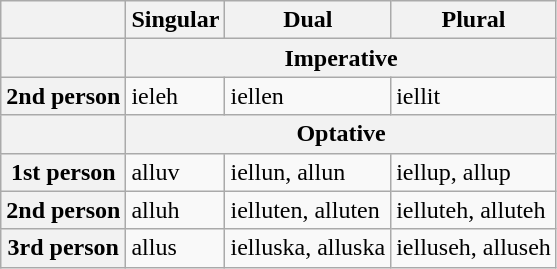<table class="wikitable">
<tr>
<th></th>
<th>Singular</th>
<th>Dual</th>
<th>Plural</th>
</tr>
<tr>
<th></th>
<th colspan="3">Imperative</th>
</tr>
<tr>
<th>2nd person</th>
<td>ieleh</td>
<td>iellen</td>
<td>iellit</td>
</tr>
<tr>
<th></th>
<th colspan="3">Optative</th>
</tr>
<tr>
<th>1st person</th>
<td>alluv</td>
<td>iellun, allun</td>
<td>iellup, allup</td>
</tr>
<tr>
<th>2nd person</th>
<td>alluh</td>
<td>ielluten, alluten</td>
<td>ielluteh, alluteh</td>
</tr>
<tr>
<th>3rd person</th>
<td>allus</td>
<td>ielluska, alluska</td>
<td>ielluseh, alluseh</td>
</tr>
</table>
